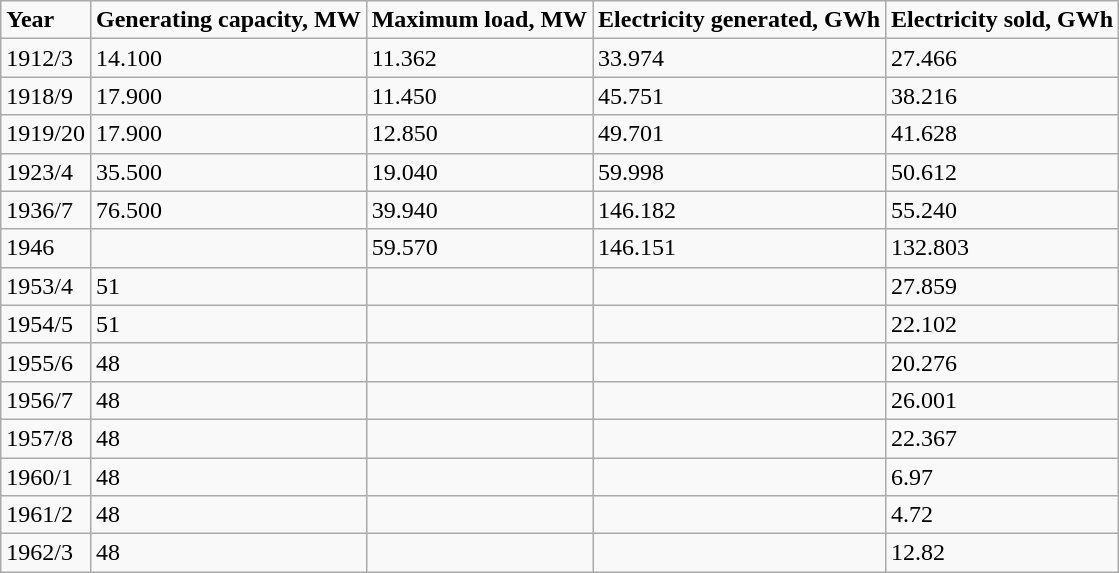<table class="wikitable">
<tr>
<td><strong>Year</strong></td>
<td><strong>Generating  capacity, MW</strong></td>
<td><strong>Maximum  load, MW</strong></td>
<td><strong>Electricity  generated, GWh</strong></td>
<td><strong>Electricity  sold, GWh</strong></td>
</tr>
<tr>
<td>1912/3</td>
<td>14.100</td>
<td>11.362</td>
<td>33.974</td>
<td>27.466</td>
</tr>
<tr>
<td>1918/9</td>
<td>17.900</td>
<td>11.450</td>
<td>45.751</td>
<td>38.216</td>
</tr>
<tr>
<td>1919/20</td>
<td>17.900</td>
<td>12.850</td>
<td>49.701</td>
<td>41.628</td>
</tr>
<tr>
<td>1923/4</td>
<td>35.500</td>
<td>19.040</td>
<td>59.998</td>
<td>50.612</td>
</tr>
<tr>
<td>1936/7</td>
<td>76.500</td>
<td>39.940</td>
<td>146.182</td>
<td>55.240</td>
</tr>
<tr>
<td>1946</td>
<td></td>
<td>59.570</td>
<td>146.151</td>
<td>132.803</td>
</tr>
<tr>
<td>1953/4</td>
<td>51</td>
<td></td>
<td></td>
<td>27.859</td>
</tr>
<tr>
<td>1954/5</td>
<td>51</td>
<td></td>
<td></td>
<td>22.102</td>
</tr>
<tr>
<td>1955/6</td>
<td>48</td>
<td></td>
<td></td>
<td>20.276</td>
</tr>
<tr>
<td>1956/7</td>
<td>48</td>
<td></td>
<td></td>
<td>26.001</td>
</tr>
<tr>
<td>1957/8</td>
<td>48</td>
<td></td>
<td></td>
<td>22.367</td>
</tr>
<tr>
<td>1960/1</td>
<td>48</td>
<td></td>
<td></td>
<td>6.97</td>
</tr>
<tr>
<td>1961/2</td>
<td>48</td>
<td></td>
<td></td>
<td>4.72</td>
</tr>
<tr>
<td>1962/3</td>
<td>48</td>
<td></td>
<td></td>
<td>12.82</td>
</tr>
</table>
